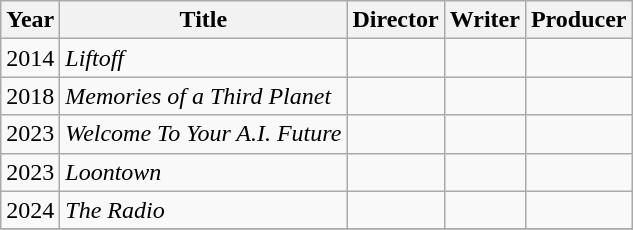<table class="wikitable">
<tr>
<th>Year</th>
<th>Title</th>
<th>Director</th>
<th>Writer</th>
<th>Producer</th>
</tr>
<tr>
<td>2014</td>
<td><em>Liftoff</em></td>
<td></td>
<td></td>
<td></td>
</tr>
<tr>
<td>2018</td>
<td><em>Memories of a Third Planet</em></td>
<td></td>
<td></td>
<td></td>
</tr>
<tr>
<td>2023</td>
<td><em>Welcome To Your A.I. Future</em></td>
<td></td>
<td></td>
<td></td>
</tr>
<tr>
<td>2023</td>
<td><em>Loontown</em></td>
<td></td>
<td></td>
<td></td>
</tr>
<tr>
<td>2024</td>
<td><em>The Radio</em></td>
<td></td>
<td></td>
<td></td>
</tr>
<tr>
</tr>
</table>
